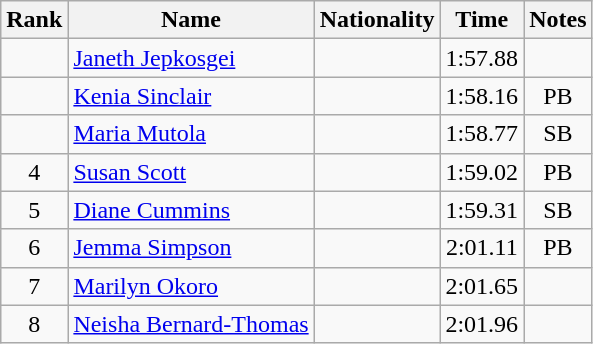<table class="wikitable sortable" style="text-align:center">
<tr>
<th>Rank</th>
<th>Name</th>
<th>Nationality</th>
<th>Time</th>
<th>Notes</th>
</tr>
<tr>
<td></td>
<td align=left><a href='#'>Janeth Jepkosgei</a></td>
<td align=left></td>
<td>1:57.88</td>
<td></td>
</tr>
<tr>
<td></td>
<td align=left><a href='#'>Kenia Sinclair</a></td>
<td align=left></td>
<td>1:58.16</td>
<td>PB</td>
</tr>
<tr>
<td></td>
<td align=left><a href='#'>Maria Mutola</a></td>
<td align=left></td>
<td>1:58.77</td>
<td>SB</td>
</tr>
<tr>
<td>4</td>
<td align=left><a href='#'>Susan Scott</a></td>
<td align=left></td>
<td>1:59.02</td>
<td>PB</td>
</tr>
<tr>
<td>5</td>
<td align=left><a href='#'>Diane Cummins</a></td>
<td align=left></td>
<td>1:59.31</td>
<td>SB</td>
</tr>
<tr>
<td>6</td>
<td align=left><a href='#'>Jemma Simpson</a></td>
<td align=left></td>
<td>2:01.11</td>
<td>PB</td>
</tr>
<tr>
<td>7</td>
<td align=left><a href='#'>Marilyn Okoro</a></td>
<td align=left></td>
<td>2:01.65</td>
<td></td>
</tr>
<tr>
<td>8</td>
<td align=left><a href='#'>Neisha Bernard-Thomas</a></td>
<td align=left></td>
<td>2:01.96</td>
<td></td>
</tr>
</table>
